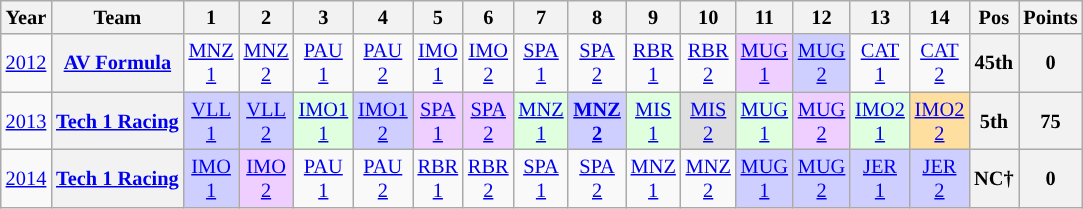<table class="wikitable" style="text-align:center; font-size:85%">
<tr>
<th>Year</th>
<th>Team</th>
<th>1</th>
<th>2</th>
<th>3</th>
<th>4</th>
<th>5</th>
<th>6</th>
<th>7</th>
<th>8</th>
<th>9</th>
<th>10</th>
<th>11</th>
<th>12</th>
<th>13</th>
<th>14</th>
<th>Pos</th>
<th>Points</th>
</tr>
<tr>
<td><a href='#'>2012</a></td>
<th nowrap><a href='#'>AV Formula</a></th>
<td style="background:#;"><a href='#'>MNZ<br>1</a><br></td>
<td style="background:#;"><a href='#'>MNZ<br>2</a><br></td>
<td style="background:#;"><a href='#'>PAU<br>1</a><br></td>
<td style="background:#;"><a href='#'>PAU<br>2</a><br></td>
<td style="background:#;"><a href='#'>IMO<br>1</a><br></td>
<td style="background:#;"><a href='#'>IMO<br>2</a><br></td>
<td style="background:#;"><a href='#'>SPA<br>1</a><br></td>
<td style="background:#;"><a href='#'>SPA<br>2</a><br></td>
<td style="background:#;"><a href='#'>RBR<br>1</a><br></td>
<td style="background:#;"><a href='#'>RBR<br>2</a><br></td>
<td style="background:#EFCFFF;"><a href='#'>MUG<br>1</a><br></td>
<td style="background:#CFCFFF;"><a href='#'>MUG<br>2</a><br></td>
<td style="background:#;"><a href='#'>CAT<br>1</a><br></td>
<td style="background:#;"><a href='#'>CAT<br>2</a><br></td>
<th>45th</th>
<th>0</th>
</tr>
<tr>
<td><a href='#'>2013</a></td>
<th nowrap><a href='#'>Tech 1 Racing</a></th>
<td style="background:#CFCFFF;"><a href='#'>VLL<br>1</a><br></td>
<td style="background:#CFCFFF;"><a href='#'>VLL<br>2</a><br></td>
<td style="background:#DFFFDF;"><a href='#'>IMO1<br>1</a><br></td>
<td style="background:#CFCFFF;"><a href='#'>IMO1<br>2</a><br></td>
<td style="background:#EFCFFF;"><a href='#'>SPA<br>1</a><br></td>
<td style="background:#EFCFFF;"><a href='#'>SPA<br>2</a><br></td>
<td style="background:#DFFFDF;"><a href='#'>MNZ<br>1</a><br></td>
<td style="background:#CFCFFF;"><strong><a href='#'>MNZ<br>2</a></strong><br></td>
<td style="background:#DFFFDF;"><a href='#'>MIS<br>1</a><br></td>
<td style="background:#DFDFDF;"><a href='#'>MIS<br>2</a><br></td>
<td style="background:#DFFFDF;"><a href='#'>MUG<br>1</a><br></td>
<td style="background:#EFCFFF;"><a href='#'>MUG<br>2</a><br></td>
<td style="background:#DFFFDF;"><a href='#'>IMO2<br>1</a><br></td>
<td style="background:#FFDF9F;"><a href='#'>IMO2<br>2</a><br></td>
<th>5th</th>
<th>75</th>
</tr>
<tr>
<td><a href='#'>2014</a></td>
<th><a href='#'>Tech 1 Racing</a></th>
<td style="background:#CFCFFF;"><a href='#'>IMO<br>1</a><br></td>
<td style="background:#EFCFFF;"><a href='#'>IMO<br>2</a><br></td>
<td style="background:#;"><a href='#'>PAU<br>1</a><br></td>
<td style="background:#;"><a href='#'>PAU<br>2</a><br></td>
<td style="background:#;"><a href='#'>RBR<br>1</a><br></td>
<td style="background:#;"><a href='#'>RBR<br>2</a><br></td>
<td style="background:#;"><a href='#'>SPA<br>1</a><br></td>
<td style="background:#;"><a href='#'>SPA<br>2</a><br></td>
<td style="background:#;"><a href='#'>MNZ<br>1</a><br></td>
<td style="background:#;"><a href='#'>MNZ<br>2</a><br></td>
<td style="background:#CFCFFF;"><a href='#'>MUG<br>1</a><br></td>
<td style="background:#CFCFFF;"><a href='#'>MUG<br>2</a><br></td>
<td style="background:#CFCFFF;"><a href='#'>JER<br>1</a><br></td>
<td style="background:#CFCFFF;"><a href='#'>JER<br>2</a><br></td>
<th>NC†</th>
<th>0</th>
</tr>
</table>
